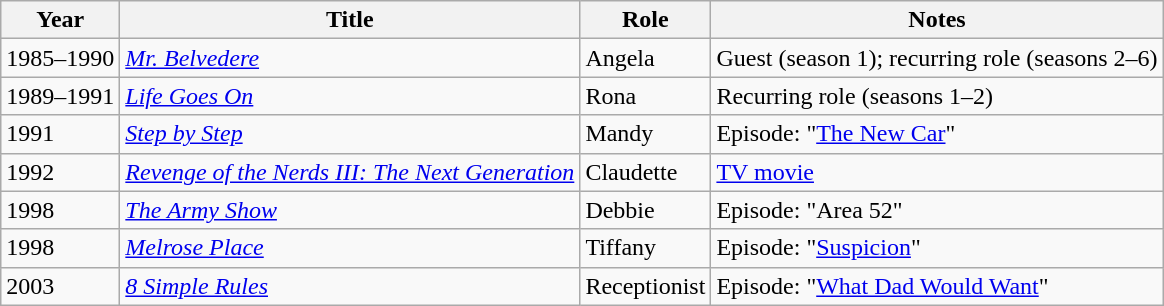<table class="wikitable sortable">
<tr>
<th>Year</th>
<th>Title</th>
<th>Role</th>
<th>Notes</th>
</tr>
<tr>
<td>1985–1990</td>
<td><em><a href='#'>Mr. Belvedere</a></em></td>
<td>Angela</td>
<td>Guest (season 1); recurring role (seasons 2–6)</td>
</tr>
<tr>
<td>1989–1991</td>
<td><em><a href='#'>Life Goes On</a></em></td>
<td>Rona</td>
<td>Recurring role (seasons 1–2)</td>
</tr>
<tr>
<td>1991</td>
<td><em><a href='#'>Step by Step</a></em></td>
<td>Mandy</td>
<td>Episode: "<a href='#'>The New Car</a>"</td>
</tr>
<tr>
<td>1992</td>
<td><em><a href='#'>Revenge of the Nerds III: The Next Generation</a></em></td>
<td>Claudette</td>
<td><a href='#'>TV movie</a></td>
</tr>
<tr>
<td>1998</td>
<td><em><a href='#'>The Army Show</a></em></td>
<td>Debbie</td>
<td>Episode: "Area 52"</td>
</tr>
<tr>
<td>1998</td>
<td><em><a href='#'>Melrose Place</a></em></td>
<td>Tiffany</td>
<td>Episode: "<a href='#'>Suspicion</a>"</td>
</tr>
<tr>
<td>2003</td>
<td><em><a href='#'>8 Simple Rules</a></em></td>
<td>Receptionist</td>
<td>Episode: "<a href='#'>What Dad Would Want</a>"</td>
</tr>
</table>
